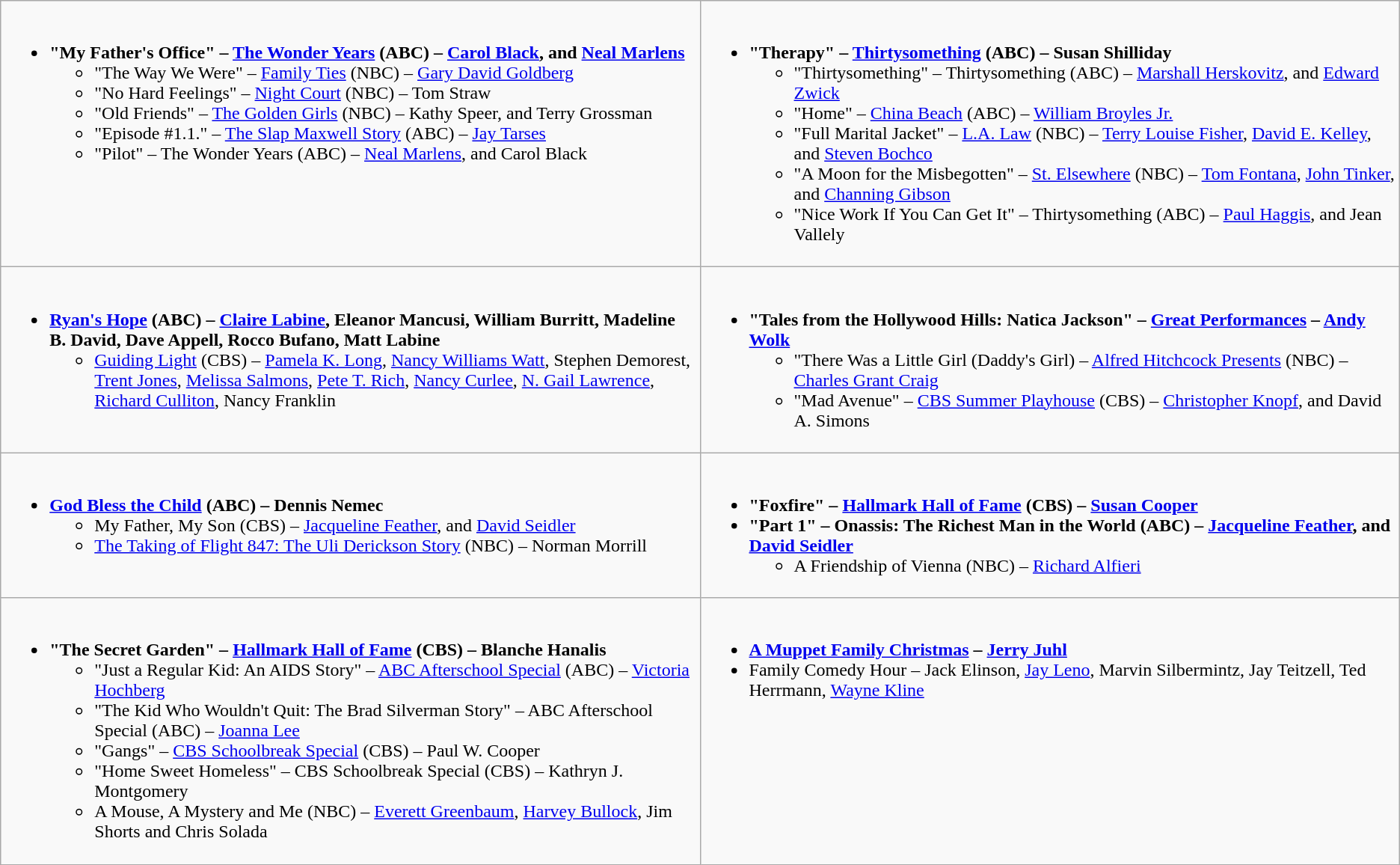<table class="wikitable">
<tr>
<td valign="top" width="50%"><br><ul><li><strong>"My Father's Office" – <a href='#'>The Wonder Years</a> (ABC) – <a href='#'>Carol Black</a>, and <a href='#'>Neal Marlens</a></strong><ul><li>"The Way We Were" – <a href='#'>Family Ties</a> (NBC) – <a href='#'>Gary David Goldberg</a></li><li>"No Hard Feelings" – <a href='#'>Night Court</a> (NBC) – Tom Straw</li><li>"Old Friends" – <a href='#'>The Golden Girls</a> (NBC) – Kathy Speer, and Terry Grossman</li><li>"Episode #1.1." – <a href='#'>The Slap Maxwell Story</a> (ABC) – <a href='#'>Jay Tarses</a></li><li>"Pilot" – The Wonder Years (ABC) – <a href='#'>Neal Marlens</a>, and Carol Black</li></ul></li></ul></td>
<td valign="top" width="50%"><br><ul><li><strong>"Therapy" – <a href='#'>Thirtysomething</a> (ABC) – Susan Shilliday</strong><ul><li>"Thirtysomething" – Thirtysomething (ABC) – <a href='#'>Marshall Herskovitz</a>, and <a href='#'>Edward Zwick</a></li><li>"Home" – <a href='#'>China Beach</a>  (ABC) – <a href='#'>William Broyles Jr.</a></li><li>"Full Marital Jacket" – <a href='#'>L.A. Law</a> (NBC) – <a href='#'>Terry Louise Fisher</a>, <a href='#'>David E. Kelley</a>, and <a href='#'>Steven Bochco</a></li><li>"A Moon for the Misbegotten" – <a href='#'>St. Elsewhere</a> (NBC) – <a href='#'>Tom Fontana</a>, <a href='#'>John Tinker</a>, and <a href='#'>Channing Gibson</a></li><li>"Nice Work If You Can Get It" – Thirtysomething (ABC) – <a href='#'>Paul Haggis</a>, and Jean Vallely</li></ul></li></ul></td>
</tr>
<tr>
<td valign="top" width="50%"><br><ul><li><strong><a href='#'>Ryan's Hope</a> (ABC) – <a href='#'>Claire Labine</a>, Eleanor Mancusi, William Burritt, Madeline B. David, Dave Appell, Rocco Bufano, Matt Labine</strong><ul><li><a href='#'>Guiding Light</a> (CBS) – <a href='#'>Pamela K. Long</a>, <a href='#'>Nancy Williams Watt</a>, Stephen Demorest, <a href='#'>Trent Jones</a>, <a href='#'>Melissa Salmons</a>, <a href='#'>Pete T. Rich</a>, <a href='#'>Nancy Curlee</a>, <a href='#'>N. Gail Lawrence</a>, <a href='#'>Richard Culliton</a>, Nancy Franklin</li></ul></li></ul></td>
<td valign="top" width="50%"><br><ul><li><strong>"Tales from the Hollywood Hills: Natica Jackson" – <a href='#'>Great Performances</a> – <a href='#'>Andy Wolk</a></strong><ul><li>"There Was a Little Girl (Daddy's Girl) – <a href='#'>Alfred Hitchcock Presents</a> (NBC) – <a href='#'>Charles Grant Craig</a></li><li>"Mad Avenue" – <a href='#'>CBS Summer Playhouse</a> (CBS) – <a href='#'>Christopher Knopf</a>, and David A. Simons</li></ul></li></ul></td>
</tr>
<tr>
<td valign="top" width="50%"><br><ul><li><strong><a href='#'>God Bless the Child</a> (ABC) – Dennis Nemec</strong><ul><li>My Father, My Son (CBS) – <a href='#'>Jacqueline Feather</a>, and <a href='#'>David Seidler</a></li><li><a href='#'>The Taking of Flight 847: The Uli Derickson Story</a> (NBC) – Norman Morrill</li></ul></li></ul></td>
<td valign="top" width="50%"><br><ul><li><strong>"Foxfire" – <a href='#'>Hallmark Hall of Fame</a> (CBS) – <a href='#'>Susan Cooper</a></strong></li><li><strong>"Part 1" – Onassis: The Richest Man in the World (ABC) – <a href='#'>Jacqueline Feather</a>, and <a href='#'>David Seidler</a></strong><ul><li>A Friendship of Vienna (NBC) – <a href='#'>Richard Alfieri</a></li></ul></li></ul></td>
</tr>
<tr>
<td valign="top" width="50%"><br><ul><li><strong> "The Secret Garden" – <a href='#'>Hallmark Hall of Fame</a> (CBS) – Blanche Hanalis</strong><ul><li>"Just a Regular Kid: An AIDS Story" – <a href='#'>ABC Afterschool Special</a> (ABC) – <a href='#'>Victoria Hochberg</a></li><li>"The Kid Who Wouldn't Quit: The Brad Silverman Story" – ABC Afterschool Special (ABC) – <a href='#'>Joanna Lee</a></li><li>"Gangs" – <a href='#'>CBS Schoolbreak Special</a> (CBS) – Paul W. Cooper</li><li>"Home Sweet Homeless" – CBS Schoolbreak Special (CBS) – Kathryn J. Montgomery</li><li>A Mouse, A Mystery and Me (NBC) – <a href='#'>Everett Greenbaum</a>, <a href='#'>Harvey Bullock</a>, Jim Shorts and Chris Solada</li></ul></li></ul></td>
<td valign="top" width="50%"><br><ul><li><strong><a href='#'>A Muppet Family Christmas</a> – <a href='#'>Jerry Juhl</a></strong></li><li>Family Comedy Hour – Jack Elinson, <a href='#'>Jay Leno</a>, Marvin Silbermintz, Jay Teitzell, Ted Herrmann, <a href='#'>Wayne Kline</a></li></ul></td>
</tr>
</table>
